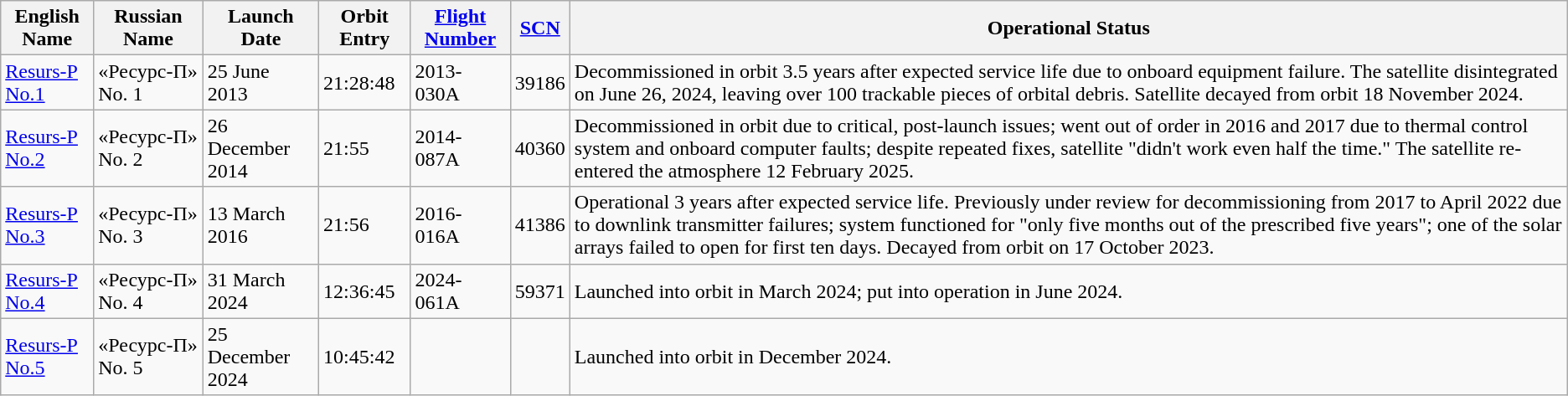<table class="wikitable sortable">
<tr>
<th>English Name</th>
<th>Russian Name</th>
<th>Launch Date</th>
<th>Orbit Entry</th>
<th><a href='#'>Flight Number</a></th>
<th><a href='#'>SCN</a></th>
<th>Operational Status</th>
</tr>
<tr>
<td><a href='#'>Resurs-P No.1</a></td>
<td>«Ресурс-П» No. 1</td>
<td>25 June 2013</td>
<td>21:28:48</td>
<td>2013-030A</td>
<td>39186</td>
<td>Decommissioned in orbit 3.5 years after expected service life due to onboard equipment failure. The satellite disintegrated on June 26, 2024, leaving over 100 trackable pieces of orbital debris. Satellite decayed from orbit 18 November 2024.</td>
</tr>
<tr>
<td><a href='#'>Resurs-P No.2</a></td>
<td>«Ресурс-П» No. 2</td>
<td>26 December 2014</td>
<td>21:55</td>
<td>2014-087A</td>
<td>40360</td>
<td>Decommissioned in orbit due to critical, post-launch issues; went out of order in 2016 and 2017 due to thermal control system and onboard computer faults; despite repeated fixes, satellite "didn't work even half the time." The satellite re-entered the atmosphere 12 February 2025.</td>
</tr>
<tr>
<td><a href='#'>Resurs-P No.3</a></td>
<td>«Ресурс-П» No. 3</td>
<td>13 March 2016</td>
<td>21:56</td>
<td>2016-016A</td>
<td>41386</td>
<td>Operational 3 years after expected service life. Previously under review for decommissioning from 2017 to April 2022 due to downlink transmitter failures; system functioned for "only five months out of the prescribed five years"; one of the solar arrays failed to open for first ten days. Decayed from orbit on 17 October 2023.</td>
</tr>
<tr>
<td><a href='#'>Resurs-P No.4</a></td>
<td>«Ресурс-П» No. 4</td>
<td>31 March 2024</td>
<td>12:36:45</td>
<td>2024-061A</td>
<td>59371</td>
<td>Launched into orbit in March 2024; put into operation in June 2024.</td>
</tr>
<tr>
<td><a href='#'>Resurs-P No.5</a></td>
<td>«Ресурс-П» No. 5</td>
<td>25 December 2024</td>
<td>10:45:42</td>
<td></td>
<td></td>
<td>Launched into orbit in December 2024.</td>
</tr>
</table>
